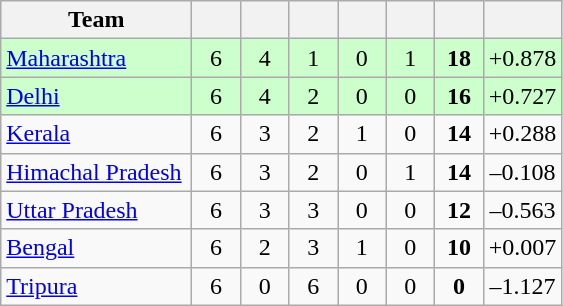<table class="wikitable" style="text-align:center">
<tr>
<th style="width:120px">Team</th>
<th style="width:25px"></th>
<th style="width:25px"></th>
<th style="width:25px"></th>
<th style="width:25px"></th>
<th style="width:25px"></th>
<th style="width:25px"></th>
<th style="width:40px;"></th>
</tr>
<tr style="background:#cfc;">
<td style="text-align:left"><a href='#'>Maharashtra</a></td>
<td>6</td>
<td>4</td>
<td>1</td>
<td>0</td>
<td>1</td>
<td><strong>18</strong></td>
<td>+0.878</td>
</tr>
<tr style="background:#cfc;">
<td style="text-align:left"><a href='#'>Delhi</a></td>
<td>6</td>
<td>4</td>
<td>2</td>
<td>0</td>
<td>0</td>
<td><strong>16</strong></td>
<td>+0.727</td>
</tr>
<tr>
<td style="text-align:left"><a href='#'>Kerala</a></td>
<td>6</td>
<td>3</td>
<td>2</td>
<td>1</td>
<td>0</td>
<td><strong>14</strong></td>
<td>+0.288</td>
</tr>
<tr>
<td style="text-align:left"><a href='#'>Himachal Pradesh</a></td>
<td>6</td>
<td>3</td>
<td>2</td>
<td>0</td>
<td>1</td>
<td><strong>14</strong></td>
<td>–0.108</td>
</tr>
<tr>
<td style="text-align:left"><a href='#'>Uttar Pradesh</a></td>
<td>6</td>
<td>3</td>
<td>3</td>
<td>0</td>
<td>0</td>
<td><strong>12</strong></td>
<td>–0.563</td>
</tr>
<tr>
<td style="text-align:left"><a href='#'>Bengal</a></td>
<td>6</td>
<td>2</td>
<td>3</td>
<td>1</td>
<td>0</td>
<td><strong>10</strong></td>
<td>+0.007</td>
</tr>
<tr>
<td style="text-align:left"><a href='#'>Tripura</a></td>
<td>6</td>
<td>0</td>
<td>6</td>
<td>0</td>
<td>0</td>
<td><strong>0</strong></td>
<td>–1.127</td>
</tr>
</table>
